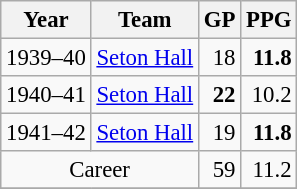<table class="wikitable sortable" style="font-size:95%; text-align:right;">
<tr>
<th>Year</th>
<th>Team</th>
<th>GP</th>
<th>PPG</th>
</tr>
<tr>
<td style="text-align:left;">1939–40</td>
<td style="text-align:left;"><a href='#'>Seton Hall</a></td>
<td>18</td>
<td><strong>11.8</strong></td>
</tr>
<tr>
<td style="text-align:left;">1940–41</td>
<td style="text-align:left;"><a href='#'>Seton Hall</a></td>
<td><strong>22</strong></td>
<td>10.2</td>
</tr>
<tr>
<td style="text-align:left;">1941–42</td>
<td style="text-align:left;"><a href='#'>Seton Hall</a></td>
<td>19</td>
<td><strong>11.8</strong></td>
</tr>
<tr>
<td style="text-align:center;" colspan="2">Career</td>
<td>59</td>
<td>11.2</td>
</tr>
<tr>
</tr>
</table>
